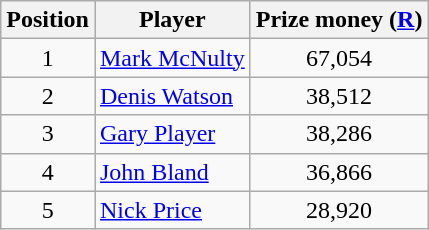<table class=wikitable>
<tr>
<th>Position</th>
<th>Player</th>
<th>Prize money (<a href='#'>R</a>)</th>
</tr>
<tr>
<td align=center>1</td>
<td> <a href='#'>Mark McNulty</a></td>
<td align=center>67,054</td>
</tr>
<tr>
<td align=center>2</td>
<td> <a href='#'>Denis Watson</a></td>
<td align=center>38,512</td>
</tr>
<tr>
<td align=center>3</td>
<td> <a href='#'>Gary Player</a></td>
<td align=center>38,286</td>
</tr>
<tr>
<td align=center>4</td>
<td> <a href='#'>John Bland</a></td>
<td align=center>36,866</td>
</tr>
<tr>
<td align=center>5</td>
<td> <a href='#'>Nick Price</a></td>
<td align=center>28,920</td>
</tr>
</table>
